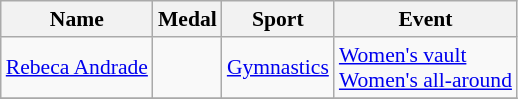<table class="wikitable" style="font-size:90%">
<tr>
<th>Name</th>
<th>Medal</th>
<th>Sport</th>
<th>Event</th>
</tr>
<tr>
<td><a href='#'>Rebeca Andrade</a></td>
<td><br></td>
<td><a href='#'>Gymnastics</a></td>
<td><a href='#'>Women's vault</a><br><a href='#'>Women's all-around</a></td>
</tr>
<tr>
</tr>
</table>
